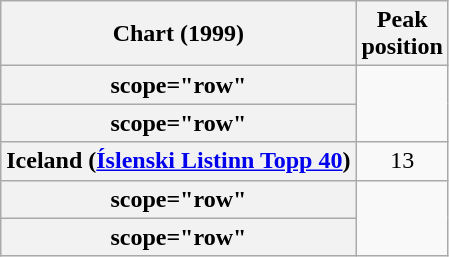<table class="wikitable sortable plainrowheaders" style="text-align:center">
<tr>
<th scope="col">Chart (1999)</th>
<th scope="col">Peak<br>position</th>
</tr>
<tr>
<th>scope="row"</th>
</tr>
<tr>
<th>scope="row"</th>
</tr>
<tr>
<th scope="row">Iceland (<a href='#'>Íslenski Listinn Topp 40</a>)</th>
<td>13</td>
</tr>
<tr>
<th>scope="row"</th>
</tr>
<tr>
<th>scope="row"</th>
</tr>
</table>
